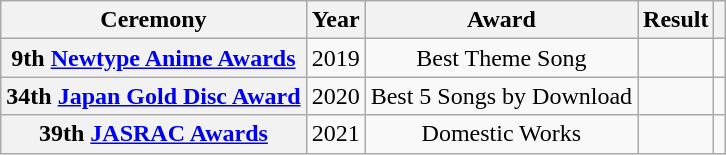<table class="wikitable sortable plainrowheaders" style=text-align:center>
<tr>
<th scope="col">Ceremony</th>
<th scope="col">Year</th>
<th scope="col">Award</th>
<th scope="col">Result</th>
<th scope="col" class="unsortable"></th>
</tr>
<tr>
<th scope="row" style="text-align:center;">9th <a href='#'>Newtype Anime Awards</a></th>
<td>2019</td>
<td>Best Theme Song</td>
<td></td>
<td></td>
</tr>
<tr>
<th scope="row" style="text-align:center;">34th <a href='#'>Japan Gold Disc Award</a></th>
<td>2020</td>
<td>Best 5 Songs by Download</td>
<td></td>
<td></td>
</tr>
<tr>
<th scope="row" style="text-align:center;">39th <a href='#'>JASRAC Awards</a></th>
<td>2021</td>
<td>Domestic Works</td>
<td></td>
<td></td>
</tr>
</table>
